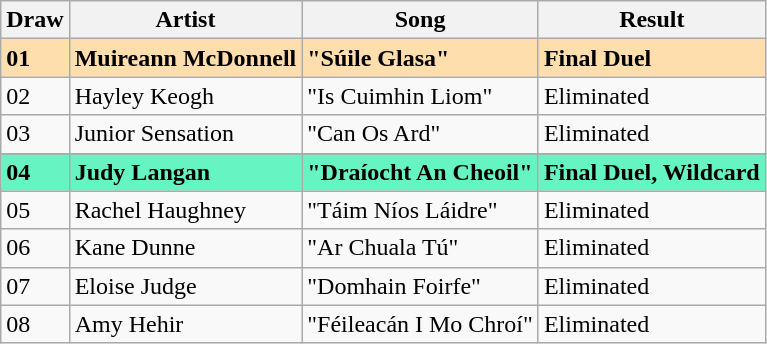<table class="sortable wikitable">
<tr>
<th>Draw</th>
<th>Artist</th>
<th>Song</th>
<th>Result</th>
</tr>
<tr style="font-weight: bold; background: navajowhite;">
<td>01</td>
<td>Muireann McDonnell</td>
<td>"Súile Glasa"</td>
<td>Final Duel</td>
</tr>
<tr>
<td>02</td>
<td>Hayley Keogh</td>
<td>"Is Cuimhin Liom"</td>
<td>Eliminated</td>
</tr>
<tr>
<td>03</td>
<td>Junior Sensation</td>
<td>"Can Os Ard"</td>
<td>Eliminated</td>
</tr>
<tr>
</tr>
<tr style="font-weight:bold; background:#66f4c3;">
<td>04</td>
<td>Judy Langan</td>
<td>"Draíocht An Cheoil"</td>
<td>Final Duel, Wildcard</td>
</tr>
<tr>
<td>05</td>
<td>Rachel Haughney</td>
<td>"Táim Níos Láidre"</td>
<td>Eliminated</td>
</tr>
<tr>
<td>06</td>
<td>Kane Dunne</td>
<td>"Ar Chuala Tú"</td>
<td>Eliminated</td>
</tr>
<tr>
<td>07</td>
<td>Eloise Judge</td>
<td>"Domhain Foirfe"</td>
<td>Eliminated</td>
</tr>
<tr>
<td>08</td>
<td>Amy Hehir</td>
<td>"Féileacán I Mo Chroí"</td>
<td>Eliminated</td>
</tr>
</table>
